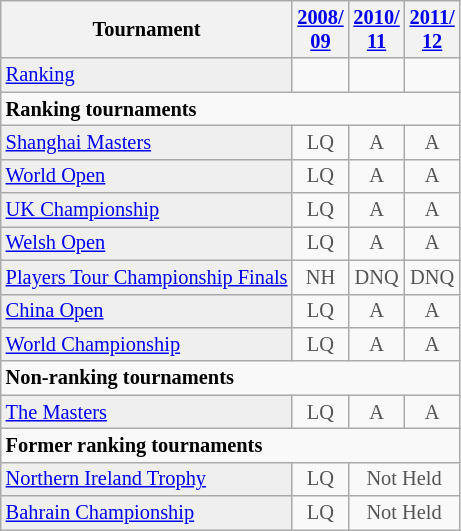<table class="wikitable" style="font-size:85%;">
<tr>
<th>Tournament</th>
<th><a href='#'>2008/<br>09</a></th>
<th><a href='#'>2010/<br>11</a></th>
<th><a href='#'>2011/<br>12</a></th>
</tr>
<tr>
<td style="background:#EFEFEF;"><a href='#'>Ranking</a></td>
<td align="center"></td>
<td align="center"></td>
<td align="center"></td>
</tr>
<tr>
<td colspan="30"><strong>Ranking tournaments</strong></td>
</tr>
<tr>
<td style="background:#EFEFEF;"><a href='#'>Shanghai Masters</a></td>
<td align="center" style="color:#555555;">LQ</td>
<td align="center" style="color:#555555;">A</td>
<td align="center" style="color:#555555;">A</td>
</tr>
<tr>
<td style="background:#EFEFEF;"><a href='#'>World Open</a></td>
<td align="center" style="color:#555555;">LQ</td>
<td align="center" style="color:#555555;">A</td>
<td align="center" style="color:#555555;">A</td>
</tr>
<tr>
<td style="background:#EFEFEF;"><a href='#'>UK Championship</a></td>
<td align="center" style="color:#555555;">LQ</td>
<td align="center" style="color:#555555;">A</td>
<td align="center" style="color:#555555;">A</td>
</tr>
<tr>
<td style="background:#EFEFEF;"><a href='#'>Welsh Open</a></td>
<td align="center" style="color:#555555;">LQ</td>
<td align="center" style="color:#555555;">A</td>
<td align="center" style="color:#555555;">A</td>
</tr>
<tr>
<td style="background:#EFEFEF;"><a href='#'>Players Tour Championship Finals</a></td>
<td align="center" style="color:#555555;">NH</td>
<td align="center" style="color:#555555;">DNQ</td>
<td align="center" style="color:#555555;">DNQ</td>
</tr>
<tr>
<td style="background:#EFEFEF;"><a href='#'>China Open</a></td>
<td align="center" style="color:#555555;">LQ</td>
<td align="center" style="color:#555555;">A</td>
<td align="center" style="color:#555555;">A</td>
</tr>
<tr>
<td style="background:#EFEFEF;"><a href='#'>World Championship</a></td>
<td align="center" style="color:#555555;">LQ</td>
<td align="center" style="color:#555555;">A</td>
<td align="center" style="color:#555555;">A</td>
</tr>
<tr>
<td colspan="30"><strong>Non-ranking tournaments</strong></td>
</tr>
<tr>
<td style="background:#EFEFEF;"><a href='#'>The Masters</a></td>
<td align="center" style="color:#555555;">LQ</td>
<td align="center" style="color:#555555;">A</td>
<td align="center" style="color:#555555;">A</td>
</tr>
<tr>
<td colspan="30"><strong>Former ranking tournaments</strong></td>
</tr>
<tr>
<td style="background:#EFEFEF;"><a href='#'>Northern Ireland Trophy</a></td>
<td align="center" style="color:#555555;">LQ</td>
<td align="center" colspan="2" style="color:#555555;">Not Held</td>
</tr>
<tr>
<td style="background:#EFEFEF;"><a href='#'>Bahrain Championship</a></td>
<td align="center" style="color:#555555;">LQ</td>
<td align="center" colspan="2" style="color:#555555;">Not Held</td>
</tr>
</table>
